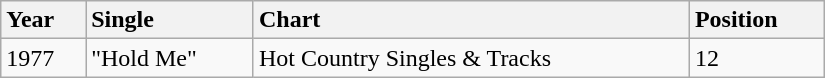<table class="wikitable" style="margin-top: 0" width="550px">
<tr>
<th style="text-align: left">Year</th>
<th style="text-align: left">Single</th>
<th style="text-align: left">Chart</th>
<th style="text-align: left">Position</th>
</tr>
<tr>
<td>1977</td>
<td>"Hold Me"</td>
<td>Hot Country Singles & Tracks</td>
<td>12</td>
</tr>
</table>
